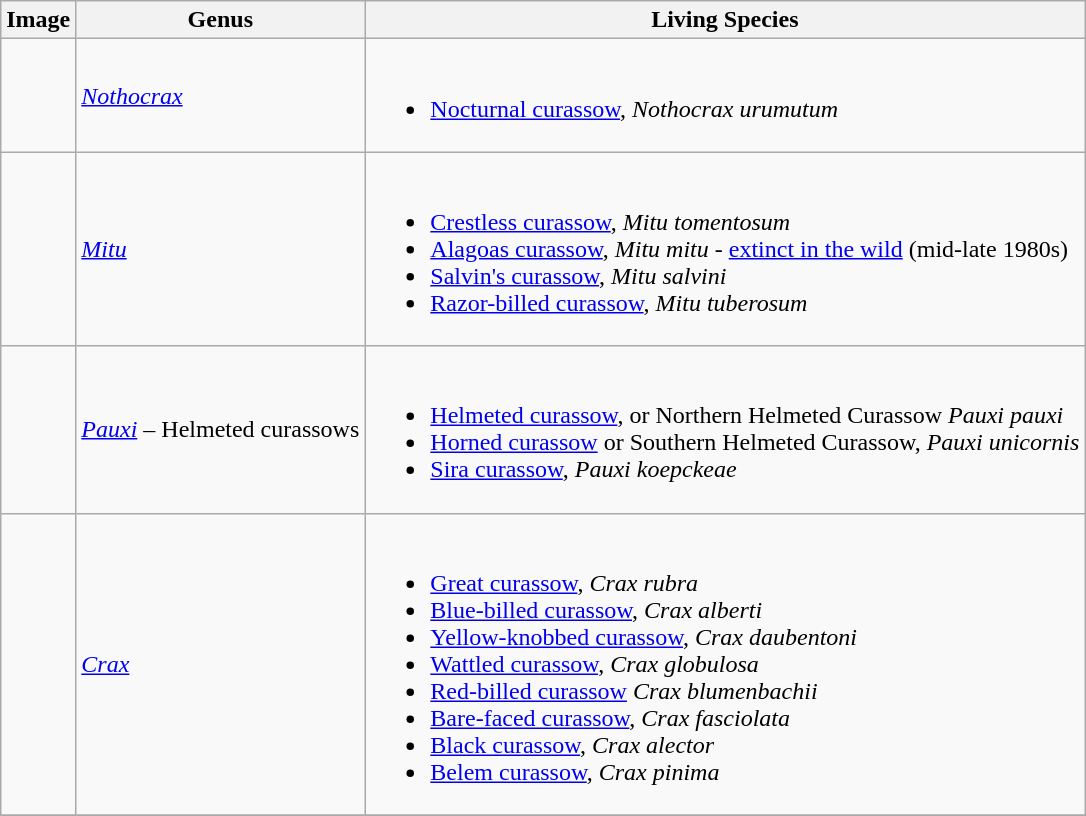<table class="wikitable">
<tr>
<th>Image</th>
<th>Genus</th>
<th>Living Species</th>
</tr>
<tr>
<td></td>
<td><em><a href='#'>Nothocrax</a></em></td>
<td><br><ul><li><a href='#'>Nocturnal curassow</a>, <em>Nothocrax urumutum</em></li></ul></td>
</tr>
<tr>
<td></td>
<td><em><a href='#'>Mitu</a></em></td>
<td><br><ul><li><a href='#'>Crestless curassow</a>, <em>Mitu tomentosum</em></li><li><a href='#'>Alagoas curassow</a>, <em>Mitu mitu</em> - <a href='#'>extinct in the wild</a> (mid-late 1980s)</li><li><a href='#'>Salvin's curassow</a>, <em>Mitu salvini</em></li><li><a href='#'>Razor-billed curassow</a>, <em>Mitu tuberosum</em></li></ul></td>
</tr>
<tr>
<td></td>
<td><em><a href='#'>Pauxi</a></em> – Helmeted curassows</td>
<td><br><ul><li><a href='#'>Helmeted curassow</a>, or Northern Helmeted Curassow <em>Pauxi pauxi</em></li><li><a href='#'>Horned curassow</a> or Southern Helmeted Curassow, <em>Pauxi unicornis</em></li><li><a href='#'>Sira curassow</a>, <em>Pauxi koepckeae</em></li></ul></td>
</tr>
<tr>
<td></td>
<td><em><a href='#'>Crax</a></em></td>
<td><br><ul><li><a href='#'>Great curassow</a>, <em>Crax rubra</em></li><li><a href='#'>Blue-billed curassow</a>, <em>Crax alberti</em></li><li><a href='#'>Yellow-knobbed curassow</a>, <em>Crax daubentoni</em></li><li><a href='#'>Wattled curassow</a>, <em>Crax globulosa</em></li><li><a href='#'>Red-billed curassow</a> <em>Crax blumenbachii</em></li><li><a href='#'>Bare-faced curassow</a>, <em>Crax fasciolata</em></li><li><a href='#'>Black curassow</a>, <em>Crax alector</em></li><li><a href='#'>Belem curassow</a>, <em>Crax pinima</em></li></ul></td>
</tr>
<tr>
</tr>
</table>
